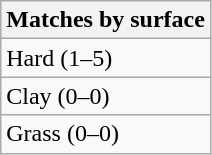<table class=wikitable>
<tr>
<th>Matches by surface</th>
</tr>
<tr>
<td>Hard (1–5)</td>
</tr>
<tr>
<td>Clay (0–0)</td>
</tr>
<tr>
<td>Grass (0–0)</td>
</tr>
</table>
